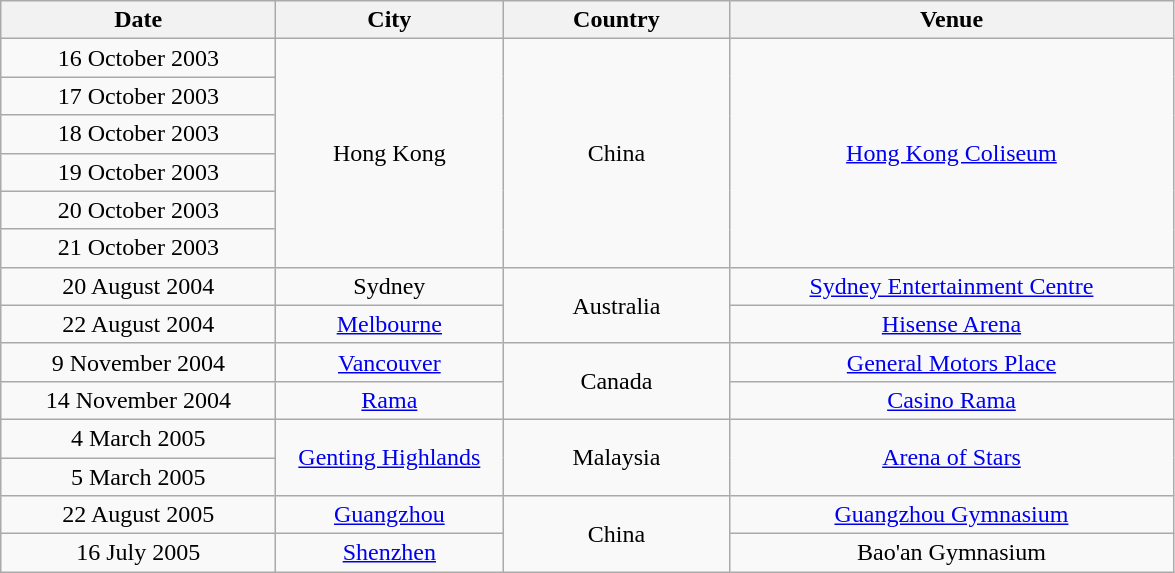<table class="wikitable" style="text-align:center;">
<tr>
<th scope="col" style="width:11em;">Date</th>
<th scope="col" style="width:9em;">City</th>
<th scope="col" style="width:9em;">Country</th>
<th scope="col" style="width:18em;">Venue</th>
</tr>
<tr>
<td>16 October 2003</td>
<td rowspan="6">Hong Kong</td>
<td rowspan="6">China</td>
<td rowspan="6"><a href='#'>Hong Kong Coliseum</a></td>
</tr>
<tr>
<td>17 October 2003</td>
</tr>
<tr>
<td>18 October 2003</td>
</tr>
<tr>
<td>19 October 2003</td>
</tr>
<tr>
<td>20 October 2003</td>
</tr>
<tr>
<td>21 October 2003</td>
</tr>
<tr>
<td>20 August 2004</td>
<td>Sydney</td>
<td rowspan="2">Australia</td>
<td><a href='#'>Sydney Entertainment Centre</a></td>
</tr>
<tr>
<td>22 August 2004</td>
<td><a href='#'>Melbourne</a></td>
<td><a href='#'>Hisense Arena</a></td>
</tr>
<tr>
<td>9 November 2004</td>
<td><a href='#'>Vancouver</a></td>
<td rowspan="2">Canada</td>
<td><a href='#'>General Motors Place</a></td>
</tr>
<tr>
<td>14 November 2004</td>
<td><a href='#'>Rama</a></td>
<td><a href='#'>Casino Rama</a></td>
</tr>
<tr>
<td>4 March 2005</td>
<td rowspan="2"><a href='#'>Genting Highlands</a></td>
<td rowspan="2">Malaysia</td>
<td rowspan="2"><a href='#'>Arena of Stars</a></td>
</tr>
<tr>
<td>5 March 2005</td>
</tr>
<tr>
<td>22 August 2005</td>
<td><a href='#'>Guangzhou</a></td>
<td rowspan="2">China</td>
<td><a href='#'>Guangzhou Gymnasium</a></td>
</tr>
<tr>
<td>16 July 2005</td>
<td><a href='#'>Shenzhen</a></td>
<td>Bao'an Gymnasium</td>
</tr>
</table>
